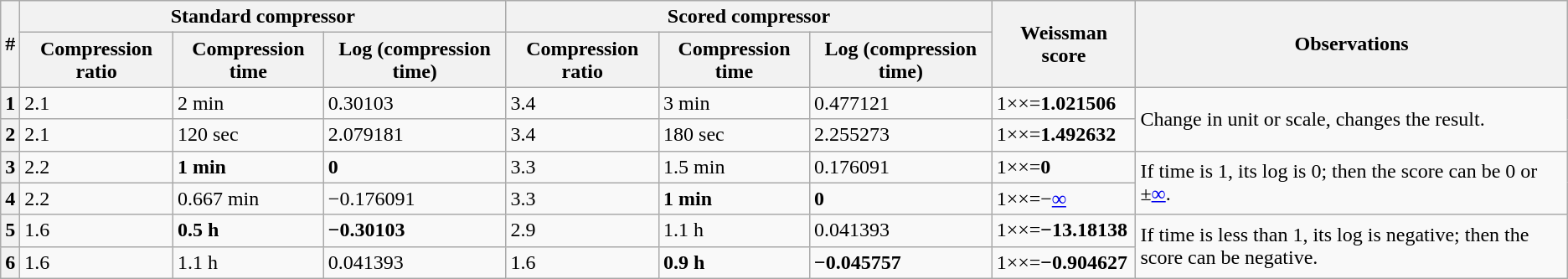<table class="wikitable">
<tr>
<th rowspan="2">#</th>
<th colspan="3">Standard compressor</th>
<th colspan="3">Scored compressor</th>
<th rowspan="2">Weissman score</th>
<th rowspan="2">Observations</th>
</tr>
<tr>
<th>Compression ratio</th>
<th>Compression time</th>
<th>Log (compression time)</th>
<th>Compression ratio</th>
<th>Compression time</th>
<th>Log (compression time)</th>
</tr>
<tr>
<th>1</th>
<td>2.1</td>
<td>2 min</td>
<td>0.30103</td>
<td>3.4</td>
<td>3 min</td>
<td>0.477121</td>
<td>1××=<strong>1.021506</strong></td>
<td rowspan="2">Change in unit or scale, changes the result.</td>
</tr>
<tr>
<th>2</th>
<td>2.1</td>
<td>120 sec</td>
<td>2.079181</td>
<td>3.4</td>
<td>180 sec</td>
<td>2.255273</td>
<td>1××=<strong>1.492632</strong></td>
</tr>
<tr>
<th>3</th>
<td>2.2</td>
<td><strong>1 min</strong></td>
<td><strong>0</strong></td>
<td>3.3</td>
<td>1.5 min</td>
<td>0.176091</td>
<td>1××=<strong>0</strong></td>
<td rowspan="2">If time is 1, its log is 0; then the score can be 0 or &pm;<a href='#'>∞</a>.</td>
</tr>
<tr>
<th>4</th>
<td>2.2</td>
<td>0.667 min</td>
<td>−0.176091</td>
<td>3.3</td>
<td><strong>1 min</strong></td>
<td><strong>0</strong></td>
<td>1××=−<strong><a href='#'>∞</a></strong></td>
</tr>
<tr>
<th>5</th>
<td>1.6</td>
<td><strong>0.5 h</strong></td>
<td><strong>−0.30103</strong></td>
<td>2.9</td>
<td>1.1 h</td>
<td>0.041393</td>
<td>1××=<strong>−13.18138</strong></td>
<td rowspan="2">If time is less than 1, its log is negative; then the score can be negative.</td>
</tr>
<tr>
<th>6</th>
<td>1.6</td>
<td>1.1 h</td>
<td>0.041393</td>
<td>1.6</td>
<td><strong>0.9 h</strong></td>
<td><strong>−0.045757</strong></td>
<td>1××=<strong>−0.904627</strong></td>
</tr>
</table>
